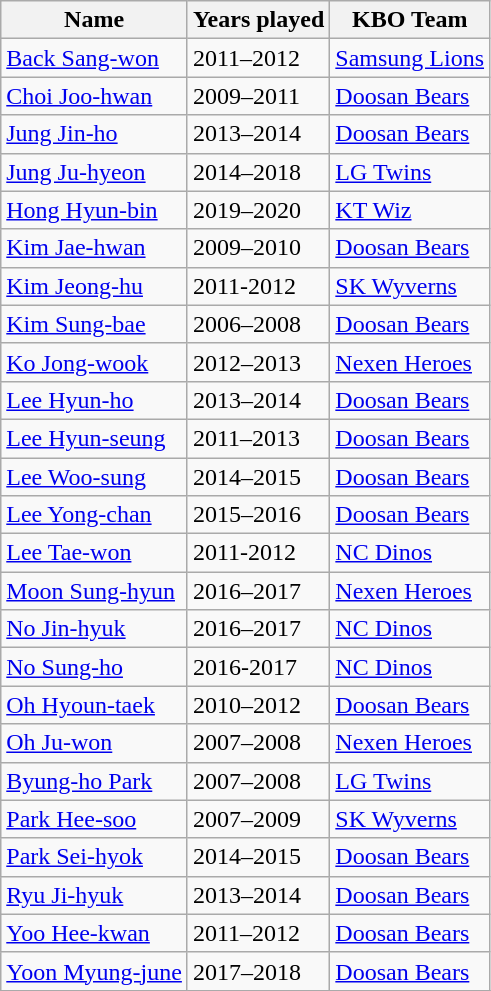<table class="wikitable mw-datatable sortable">
<tr>
<th scope="col" background: #efefef;">Name</th>
<th scope="col" background: #efefef;">Years played</th>
<th scope="col" background: #efefef;">KBO Team</th>
</tr>
<tr>
<td><a href='#'>Back Sang-won</a></td>
<td>2011–2012</td>
<td><a href='#'>Samsung Lions</a></td>
</tr>
<tr>
<td><a href='#'>Choi Joo-hwan</a></td>
<td>2009–2011</td>
<td><a href='#'>Doosan Bears</a></td>
</tr>
<tr>
<td><a href='#'>Jung Jin-ho</a></td>
<td>2013–2014</td>
<td><a href='#'>Doosan Bears</a></td>
</tr>
<tr>
<td><a href='#'>Jung Ju-hyeon</a></td>
<td>2014–2018</td>
<td><a href='#'>LG Twins</a></td>
</tr>
<tr>
<td><a href='#'>Hong Hyun-bin</a></td>
<td>2019–2020</td>
<td><a href='#'>KT Wiz</a></td>
</tr>
<tr>
<td><a href='#'>Kim Jae-hwan</a></td>
<td>2009–2010</td>
<td><a href='#'>Doosan Bears</a></td>
</tr>
<tr>
<td><a href='#'>Kim Jeong-hu</a></td>
<td>2011-2012</td>
<td><a href='#'>SK Wyverns</a></td>
</tr>
<tr>
<td><a href='#'>Kim Sung-bae</a></td>
<td>2006–2008</td>
<td><a href='#'>Doosan Bears</a></td>
</tr>
<tr>
<td><a href='#'>Ko Jong-wook</a></td>
<td>2012–2013</td>
<td><a href='#'>Nexen Heroes</a></td>
</tr>
<tr>
<td><a href='#'>Lee Hyun-ho</a></td>
<td>2013–2014</td>
<td><a href='#'>Doosan Bears</a></td>
</tr>
<tr>
<td><a href='#'>Lee Hyun-seung</a></td>
<td>2011–2013</td>
<td><a href='#'>Doosan Bears</a></td>
</tr>
<tr>
<td><a href='#'>Lee Woo-sung</a></td>
<td>2014–2015</td>
<td><a href='#'>Doosan Bears</a></td>
</tr>
<tr>
<td><a href='#'>Lee Yong-chan</a></td>
<td>2015–2016</td>
<td><a href='#'>Doosan Bears</a></td>
</tr>
<tr>
<td><a href='#'>Lee Tae-won</a></td>
<td>2011-2012</td>
<td><a href='#'>NC Dinos</a></td>
</tr>
<tr>
<td><a href='#'>Moon Sung-hyun</a></td>
<td>2016–2017</td>
<td><a href='#'>Nexen Heroes</a></td>
</tr>
<tr>
<td><a href='#'>No Jin-hyuk</a></td>
<td>2016–2017</td>
<td><a href='#'>NC Dinos</a></td>
</tr>
<tr>
<td><a href='#'>No Sung-ho</a></td>
<td>2016-2017</td>
<td><a href='#'>NC Dinos</a></td>
</tr>
<tr>
<td><a href='#'>Oh Hyoun-taek</a></td>
<td>2010–2012</td>
<td><a href='#'>Doosan Bears</a></td>
</tr>
<tr>
<td><a href='#'>Oh Ju-won</a></td>
<td>2007–2008</td>
<td><a href='#'>Nexen Heroes</a></td>
</tr>
<tr>
<td><a href='#'>Byung-ho Park</a></td>
<td>2007–2008</td>
<td><a href='#'>LG Twins</a></td>
</tr>
<tr>
<td><a href='#'>Park Hee-soo</a></td>
<td>2007–2009</td>
<td><a href='#'>SK Wyverns</a></td>
</tr>
<tr>
<td><a href='#'>Park Sei-hyok</a></td>
<td>2014–2015</td>
<td><a href='#'>Doosan Bears</a></td>
</tr>
<tr>
<td><a href='#'>Ryu Ji-hyuk</a></td>
<td>2013–2014</td>
<td><a href='#'>Doosan Bears</a></td>
</tr>
<tr>
<td><a href='#'>Yoo Hee-kwan</a></td>
<td>2011–2012</td>
<td><a href='#'>Doosan Bears</a></td>
</tr>
<tr>
<td><a href='#'>Yoon Myung-june</a></td>
<td>2017–2018</td>
<td><a href='#'>Doosan Bears</a></td>
</tr>
<tr>
</tr>
</table>
